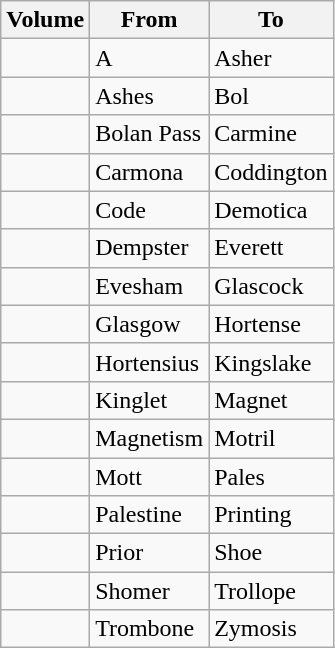<table align="center" class="wikitable">
<tr>
<th>Volume</th>
<th>From</th>
<th>To</th>
</tr>
<tr>
<td></td>
<td>A</td>
<td>Asher</td>
</tr>
<tr>
<td></td>
<td>Ashes</td>
<td>Bol</td>
</tr>
<tr>
<td></td>
<td>Bolan Pass</td>
<td>Carmine</td>
</tr>
<tr>
<td></td>
<td>Carmona</td>
<td>Coddington</td>
</tr>
<tr>
<td></td>
<td>Code</td>
<td>Demotica</td>
</tr>
<tr>
<td></td>
<td>Dempster</td>
<td>Everett</td>
</tr>
<tr>
<td></td>
<td>Evesham</td>
<td>Glascock</td>
</tr>
<tr>
<td></td>
<td>Glasgow</td>
<td>Hortense</td>
</tr>
<tr>
<td></td>
<td>Hortensius</td>
<td>Kingslake</td>
</tr>
<tr>
<td></td>
<td>Kinglet</td>
<td>Magnet</td>
</tr>
<tr>
<td></td>
<td>Magnetism</td>
<td>Motril</td>
</tr>
<tr>
<td></td>
<td>Mott</td>
<td>Pales</td>
</tr>
<tr>
<td></td>
<td>Palestine</td>
<td>Printing</td>
</tr>
<tr>
<td></td>
<td>Prior</td>
<td>Shoe</td>
</tr>
<tr>
<td></td>
<td>Shomer</td>
<td>Trollope</td>
</tr>
<tr>
<td></td>
<td>Trombone</td>
<td>Zymosis</td>
</tr>
</table>
